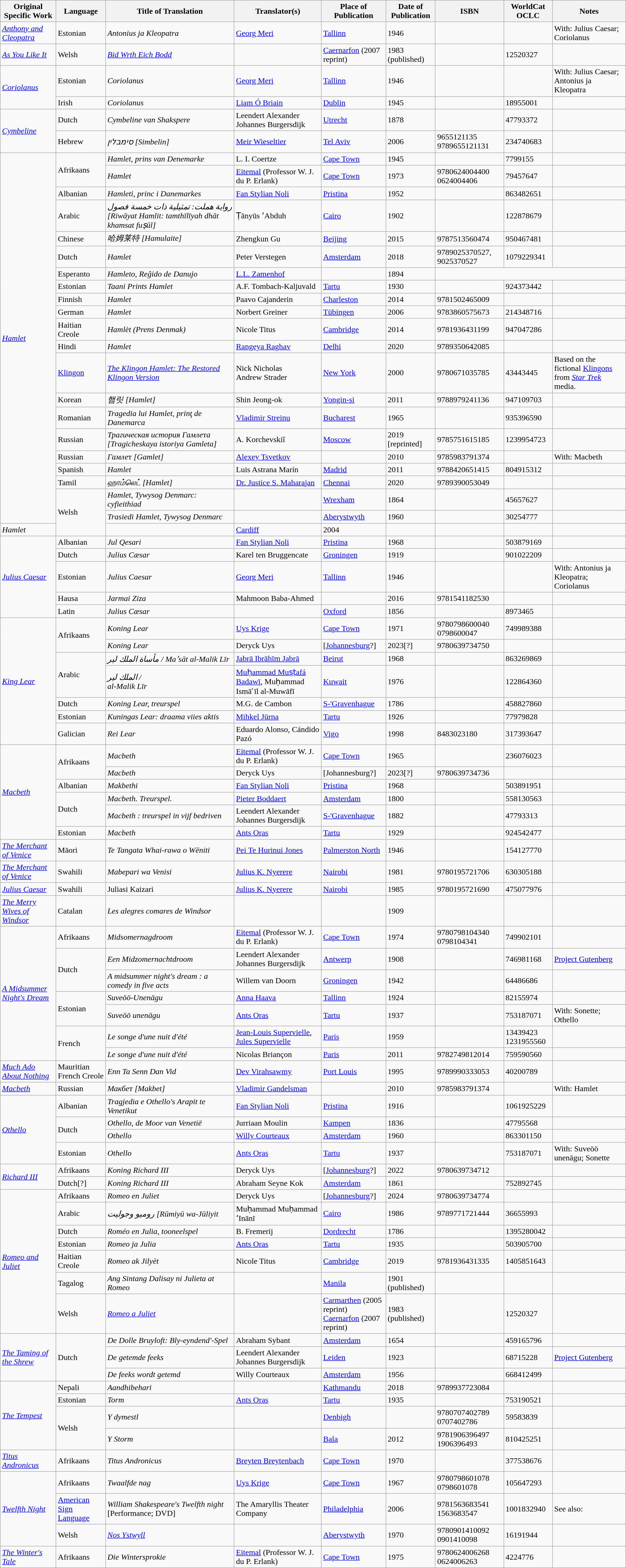<table class="wikitable sortable">
<tr>
<th>Original Specific Work</th>
<th>Language</th>
<th>Title of Translation</th>
<th>Translator(s)</th>
<th>Place of Publication</th>
<th>Date of Publication</th>
<th>ISBN</th>
<th>WorldCat OCLC</th>
<th class="unsortable">Notes</th>
</tr>
<tr>
<td><a href='#'><em>Anthony and Cleopatra</em></a></td>
<td>Estonian</td>
<td><em>Antonius ja Kleopatra</em></td>
<td><a href='#'>Georg Meri</a></td>
<td><a href='#'>Tallinn</a></td>
<td>1946</td>
<td></td>
<td></td>
<td>With: Julius Caesar; Coriolanus</td>
</tr>
<tr>
<td><em><a href='#'>As You Like It</a></em></td>
<td>Welsh</td>
<td><em><a href='#'>Bid Wrth Eich Bodd</a></em></td>
<td></td>
<td><a href='#'>Caernarfon</a> (2007 reprint)</td>
<td>1983 (published)</td>
<td></td>
<td>12520327</td>
<td></td>
</tr>
<tr>
<td rowspan="2"><em><a href='#'>Coriolanus</a></em></td>
<td>Estonian</td>
<td><em>Coriolanus</em></td>
<td><a href='#'>Georg Meri</a></td>
<td><a href='#'>Tallinn</a></td>
<td>1946</td>
<td></td>
<td></td>
<td>With: Julius Caesar; Antonius ja Kleopatra</td>
</tr>
<tr>
<td>Irish</td>
<td><em>Coriolanus</em></td>
<td><a href='#'>Liam Ó Briain</a></td>
<td><a href='#'>Dublin</a></td>
<td>1945</td>
<td></td>
<td>18955001</td>
<td></td>
</tr>
<tr>
<td rowspan="2"><em><a href='#'>Cymbeline</a></em></td>
<td>Dutch</td>
<td><em>Cymbeline van Shakspere</em></td>
<td>Leendert Alexander Johannes Burgersdijk</td>
<td><a href='#'>Utrecht</a></td>
<td>1878</td>
<td></td>
<td>47793372</td>
<td></td>
</tr>
<tr>
<td>Hebrew</td>
<td><em>סימבלין [Simbelin]</em></td>
<td><a href='#'>Meir Wieseltier</a></td>
<td><a href='#'>Tel Aviv</a></td>
<td>2006</td>
<td>9655121135<br>9789655121131</td>
<td>234740683</td>
<td></td>
</tr>
<tr>
<td rowspan="21"><em><a href='#'>Hamlet</a></em></td>
<td rowspan="2">Afrikaans</td>
<td><em>Hamlet, prins van Denemarke</em></td>
<td>L. I. Coertze</td>
<td><a href='#'>Cape Town</a></td>
<td>1945</td>
<td></td>
<td>7799155</td>
<td></td>
</tr>
<tr>
<td><em>Hamlet</em></td>
<td><a href='#'>Eitemal</a> (Professor W. J. du P. Erlank)</td>
<td><a href='#'>Cape Town</a></td>
<td>1973</td>
<td>9780624004400<br>0624004406</td>
<td>79457647</td>
<td></td>
</tr>
<tr>
<td>Albanian</td>
<td><em>Hamleti, princ i Danemarkes</em></td>
<td><a href='#'>Fan Stylian Noli</a></td>
<td><a href='#'>Pristina</a></td>
<td>1952</td>
<td></td>
<td>863482651</td>
<td></td>
</tr>
<tr>
<td>Arabic</td>
<td><em>رواية هملت: تمثيلية ذات خمسة فصول [Riwāyat Hamlit: tamthīlīyah dhāt khamsat fuṣūl]</em></td>
<td>Ṭānyūs ʻAbduh</td>
<td><a href='#'>Cairo</a></td>
<td>1902</td>
<td></td>
<td>122878679</td>
<td></td>
</tr>
<tr>
<td>Chinese</td>
<td><em>哈姆莱特 [Hamulaite]</em></td>
<td>Zhengkun Gu</td>
<td><a href='#'>Beijing</a></td>
<td>2015</td>
<td>9787513560474</td>
<td>950467481</td>
<td></td>
</tr>
<tr>
<td>Dutch</td>
<td><em>Hamlet</em></td>
<td>Peter Verstegen</td>
<td><a href='#'>Amsterdam</a></td>
<td>2018</td>
<td>9789025370527, 9025370527</td>
<td>1079229341</td>
<td></td>
</tr>
<tr>
<td>Esperanto</td>
<td><em>Hamleto, Reĝido de Danujo</em></td>
<td><a href='#'>L.L. Zamenhof</a></td>
<td></td>
<td>1894</td>
</tr>
<tr>
<td>Estonian</td>
<td><em>Taani Prints Hamlet</em></td>
<td>A.F. Tombach-Kaljuvald</td>
<td><a href='#'>Tartu</a></td>
<td>1930</td>
<td></td>
<td>924373442</td>
<td></td>
</tr>
<tr>
<td>Finnish</td>
<td><em>Hamlet</em></td>
<td>Paavo Cajanderin</td>
<td><a href='#'>Charleston</a></td>
<td>2014</td>
<td>9781502465009</td>
<td></td>
<td></td>
</tr>
<tr>
<td>German</td>
<td><em>Hamlet</em></td>
<td>Norbert Greiner</td>
<td><a href='#'>Tübingen</a></td>
<td>2006</td>
<td>9783860575673</td>
<td>214348716</td>
<td></td>
</tr>
<tr>
<td>Haitian Creole</td>
<td><em>Hamlèt (Prens Denmak)</em></td>
<td>Nicole Titus</td>
<td><a href='#'>Cambridge</a></td>
<td>2014</td>
<td>9781936431199</td>
<td>947047286</td>
<td></td>
</tr>
<tr>
<td>Hindi</td>
<td><em>Hamlet</em></td>
<td><a href='#'>Rangeya Raghav</a></td>
<td><a href='#'>Delhi</a></td>
<td>2020</td>
<td>9789350642085</td>
<td></td>
<td></td>
</tr>
<tr>
<td><a href='#'>Klingon</a></td>
<td><em><a href='#'>The Klingon Hamlet: The Restored Klingon Version</a></em></td>
<td>Nick Nicholas<br>Andrew Strader</td>
<td><a href='#'>New York</a></td>
<td>2000</td>
<td>9780671035785</td>
<td>43443445</td>
<td>Based on the fictional <a href='#'>Klingons</a> from <em><a href='#'>Star Trek</a></em> media.</td>
</tr>
<tr>
<td>Korean</td>
<td><em>햄릿 [Hamlet]</em></td>
<td>Shin Jeong-ok</td>
<td><a href='#'>Yongin-si</a></td>
<td>2011</td>
<td>9788979241136</td>
<td>947109703</td>
<td></td>
</tr>
<tr>
<td>Romanian</td>
<td><em>Tragedia lui Hamlet, prinţ de Danemarca</em></td>
<td><a href='#'>Vladimir Streinu</a></td>
<td><a href='#'>Bucharest</a></td>
<td>1965</td>
<td></td>
<td>935396590</td>
<td></td>
</tr>
<tr>
<td>Russian</td>
<td><em>Трагическая история Гамле</em>т<em>а [Tragicheskaya istoriya Gamleta]</em></td>
<td>A. Korchevskiĭ</td>
<td><a href='#'>Moscow</a></td>
<td>2019 [reprinted]</td>
<td>9785751615185</td>
<td>1239954723</td>
<td></td>
</tr>
<tr>
<td>Russian</td>
<td><em>Гамле</em>т <em>[Gamlet]</em></td>
<td><a href='#'>Alexey Tsvetkov</a></td>
<td></td>
<td>2010</td>
<td>9785983791374</td>
<td></td>
<td>With: Macbeth</td>
</tr>
<tr>
<td>Spanish</td>
<td><em>Hamlet</em></td>
<td>Luis Astrana Marín</td>
<td><a href='#'>Madrid</a></td>
<td>2011</td>
<td>9788420651415</td>
<td>804915312</td>
<td></td>
</tr>
<tr>
<td>Tamil</td>
<td><em>ஹாம்லெட் [Hamlet]</em></td>
<td><a href='#'>Dr. Justice S. Maharajan</a></td>
<td><a href='#'>Chennai</a></td>
<td>2020</td>
<td>9789390053049</td>
<td></td>
<td></td>
</tr>
<tr>
<td rowspan="3">Welsh</td>
<td><em>Hamlet, Tywysog Denmarc: cyfieithiad</em></td>
<td></td>
<td><a href='#'>Wrexham</a></td>
<td>1864</td>
<td></td>
<td>45657627</td>
<td></td>
</tr>
<tr>
<td><em>Trasiedi Hamlet, Tywysog Denmarc</em></td>
<td></td>
<td><a href='#'>Aberystwyth</a></td>
<td>1960</td>
<td></td>
<td>30254777</td>
<td></td>
</tr>
<tr>
<td><em>Hamlet</em></td>
<td></td>
<td><a href='#'>Cardiff</a></td>
<td>2004</td>
<td></td>
<td></td>
<td></td>
</tr>
<tr>
<td rowspan="5"><em><a href='#'>Julius Caesar</a></em></td>
<td>Albanian</td>
<td><em>Jul Qesari</em></td>
<td><a href='#'>Fan Stylian Noli</a></td>
<td><a href='#'>Pristina</a></td>
<td>1968</td>
<td></td>
<td>503879169</td>
<td></td>
</tr>
<tr>
<td>Dutch</td>
<td><em>Julius Cæsar</em></td>
<td>Karel ten Bruggencate</td>
<td><a href='#'>Groningen</a></td>
<td>1919</td>
<td></td>
<td>901022209</td>
<td></td>
</tr>
<tr>
<td>Estonian</td>
<td><em>Julius Caesar</em></td>
<td><a href='#'>Georg Meri</a></td>
<td><a href='#'>Tallinn</a></td>
<td>1946</td>
<td></td>
<td></td>
<td>With: Antonius ja Kleopatra; Coriolanus</td>
</tr>
<tr>
<td>Hausa</td>
<td><em>Jarmai Ziza</em></td>
<td>Mahmoon Baba-Ahmed</td>
<td></td>
<td>2016</td>
<td>9781541182530</td>
<td></td>
<td></td>
</tr>
<tr>
<td>Latin</td>
<td><em>Julius Cæsar</em></td>
<td></td>
<td><a href='#'>Oxford</a></td>
<td>1856</td>
<td></td>
<td>8973465</td>
<td></td>
</tr>
<tr>
<td rowspan="7"><em><a href='#'>King Lear</a></em></td>
<td rowspan="2">Afrikaans</td>
<td><em>Koning Lear</em></td>
<td><a href='#'>Uys Krige</a></td>
<td><a href='#'>Cape Town</a></td>
<td>1971</td>
<td>9780798600040<br>0798600047</td>
<td>749989388</td>
<td></td>
</tr>
<tr>
<td><em>Koning Lear</em></td>
<td>Deryck Uys</td>
<td>[<a href='#'>Johannesburg</a>?]</td>
<td>2023[?]</td>
<td>9780639734750</td>
<td></td>
<td></td>
</tr>
<tr>
<td rowspan="2">Arabic</td>
<td><em>مأساة الملك لير / Maʼsāt al-Malik Līr</em></td>
<td><a href='#'>Jabrā Ibrāhīm Jabrā</a></td>
<td><a href='#'>Beirut</a></td>
<td>1968</td>
<td></td>
<td>863269869</td>
<td></td>
</tr>
<tr>
<td><em>الملك لير /</em><br><em>al-Malik Līr</em></td>
<td><a href='#'>Muḥammad Muṣṭafá Badawī</a>, Muḥammad Ismāʿīl al-Muwāfī</td>
<td><a href='#'>Kuwait</a></td>
<td>1976</td>
<td></td>
<td>122864360</td>
<td></td>
</tr>
<tr>
<td>Dutch</td>
<td><em>Koning Lear, treurspel</em></td>
<td>M.G. de Cambon</td>
<td><a href='#'>S-'Gravenhague</a></td>
<td>1786</td>
<td></td>
<td>458827860</td>
<td></td>
</tr>
<tr>
<td>Estonian</td>
<td><em>Kuningas Lear: draama viies aktis</em></td>
<td><a href='#'>Mihkel Jürna</a></td>
<td><a href='#'>Tartu</a></td>
<td>1926</td>
<td></td>
<td>77979828</td>
<td></td>
</tr>
<tr>
<td>Galician</td>
<td><em>Rei Lear</em></td>
<td>Eduardo Alonso, Cándido Pazó</td>
<td><a href='#'>Vigo</a></td>
<td>1998</td>
<td>8483023180</td>
<td>317393647</td>
<td></td>
</tr>
<tr>
<td rowspan="6"><em><a href='#'>Macbeth</a></em></td>
<td rowspan="2">Afrikaans</td>
<td><em>Macbeth</em></td>
<td><a href='#'>Eitemal</a> (Professor W. J. du P. Erlank)</td>
<td><a href='#'>Cape Town</a></td>
<td>1965</td>
<td></td>
<td>236076023</td>
<td></td>
</tr>
<tr>
<td><em>Macbeth</em></td>
<td>Deryck Uys</td>
<td>[Johannesburg?]</td>
<td>2023[?]</td>
<td>9780639734736</td>
<td></td>
<td></td>
</tr>
<tr>
<td>Albanian</td>
<td><em>Makbethi</em></td>
<td><a href='#'>Fan Stylian Noli</a></td>
<td><a href='#'>Pristina</a></td>
<td>1968</td>
<td></td>
<td>503891951</td>
<td></td>
</tr>
<tr>
<td rowspan="2">Dutch</td>
<td><em>Macbeth. Treurspel.</em></td>
<td><a href='#'>Pieter Boddaert</a></td>
<td><a href='#'>Amsterdam</a></td>
<td>1800</td>
<td></td>
<td>558130563</td>
<td></td>
</tr>
<tr>
<td><em>Macbeth : treurspel in vijf bedriven</em></td>
<td>Leendert Alexander Johannes Burgersdijk</td>
<td><a href='#'>S-'Gravenhague</a></td>
<td>1882</td>
<td></td>
<td>47793313</td>
<td></td>
</tr>
<tr>
<td>Estonian</td>
<td><em>Macbeth</em></td>
<td><a href='#'>Ants Oras</a></td>
<td><a href='#'>Tartu</a></td>
<td>1929</td>
<td></td>
<td>924542477</td>
<td></td>
</tr>
<tr>
<td><em><a href='#'>The Merchant of Venice</a></em></td>
<td>Māori</td>
<td><em>Te Tangata Whai-rawa o Wēniti</em></td>
<td><a href='#'>Pei Te Hurinui Jones</a></td>
<td><a href='#'>Palmerston North</a></td>
<td>1946</td>
<td></td>
<td>154127770</td>
<td></td>
</tr>
<tr>
<td><em><a href='#'>The Merchant of Venice</a></em></td>
<td>Swahili</td>
<td><em>Mabepari wa Venisi</em></td>
<td><a href='#'>Julius K. Nyerere</a></td>
<td><a href='#'>Nairobi</a></td>
<td>1981</td>
<td>9780195721706</td>
<td>630305188</td>
<td></td>
</tr>
<tr>
<td><a href='#'><em>Julius Caesar</em></a></td>
<td>Swahili</td>
<td>Juliasi Kaizari</td>
<td><a href='#'>Julius K. Nyerere</a></td>
<td><a href='#'>Nairobi</a></td>
<td>1985</td>
<td>9780195721690</td>
<td>475077976</td>
<td></td>
</tr>
<tr>
<td><em><a href='#'>The Merry Wives of Windsor</a></em></td>
<td>Catalan</td>
<td><em>Les alegres comares de Windsor</em></td>
<td></td>
<td></td>
<td>1909</td>
<td></td>
<td></td>
<td></td>
</tr>
<tr>
<td rowspan="7"><em><a href='#'>A Midsummer Night's Dream</a></em></td>
<td>Afrikaans</td>
<td><em>Midsomernagdroom</em></td>
<td><a href='#'>Eitemal</a> (Professor W. J. du P. Erlank)</td>
<td><a href='#'>Cape Town</a></td>
<td>1974</td>
<td>9780798104340<br>0798104341</td>
<td>749902101</td>
<td></td>
</tr>
<tr>
<td rowspan="2">Dutch</td>
<td><em>Een Midzomernachtdroom</em></td>
<td>Leendert Alexander Johannes Burgersdijk</td>
<td><a href='#'>Antwerp</a></td>
<td>1908</td>
<td></td>
<td>746981168</td>
<td><a href='#'>Project Gutenberg</a></td>
</tr>
<tr>
<td><em>A midsummer night's dream : a comedy in five acts</em></td>
<td>Willem van Doorn</td>
<td><a href='#'>Groningen</a></td>
<td>1942</td>
<td></td>
<td>64486686</td>
<td></td>
</tr>
<tr>
<td rowspan="2">Estonian</td>
<td><em>Suveöö-Unenägu</em></td>
<td><a href='#'>Anna Haava</a></td>
<td><a href='#'>Tallinn</a></td>
<td>1924</td>
<td></td>
<td>82155974</td>
<td></td>
</tr>
<tr>
<td><em>Suveöö unenägu</em></td>
<td><a href='#'>Ants Oras</a></td>
<td><a href='#'>Tartu</a></td>
<td>1937</td>
<td></td>
<td>753187071</td>
<td> With: Sonette; Othello</td>
</tr>
<tr>
<td rowspan="2">French</td>
<td><em>Le songe d'une nuit d'été</em></td>
<td><a href='#'>Jean-Louis Supervielle</a>, <a href='#'>Jules Supervielle</a></td>
<td><a href='#'>Paris</a></td>
<td>1959</td>
<td></td>
<td>13439423<br>1231955560</td>
<td></td>
</tr>
<tr>
<td><em>Le songe d'une nuit d'été</em></td>
<td>Nicolas Briançon</td>
<td><a href='#'>Paris</a></td>
<td>2011</td>
<td>9782749812014</td>
<td>759590560</td>
<td></td>
</tr>
<tr>
<td><em><a href='#'>Much Ado About Nothing</a></em></td>
<td>Mauritian French Creole</td>
<td><em>Enn Ta Senn Dan Vid</em></td>
<td><a href='#'>Dev Virahsawmy</a></td>
<td><a href='#'>Port Louis</a></td>
<td>1995</td>
<td>9789990333053</td>
<td>40200789</td>
<td></td>
</tr>
<tr>
<td><em><a href='#'>Macbeth</a></em></td>
<td>Russian</td>
<td><em>Макбе</em>т <em>[Makbet]</em></td>
<td><a href='#'>Vladimir Gandelsman</a></td>
<td></td>
<td>2010</td>
<td>9785983791374</td>
<td></td>
<td>With: Hamlet</td>
</tr>
<tr>
<td rowspan="4"><em><a href='#'>Othello</a></em></td>
<td>Albanian</td>
<td><em>Tragjedia e Othello's Arapit te Venetikut</em></td>
<td><a href='#'>Fan Stylian Noli</a></td>
<td><a href='#'>Pristina</a></td>
<td>1916</td>
<td></td>
<td>1061925229</td>
<td></td>
</tr>
<tr>
<td rowspan="2">Dutch</td>
<td><em>Othello, de Moor van Venetië</em></td>
<td>Jurriaan Moulin</td>
<td><a href='#'>Kampen</a></td>
<td>1836</td>
<td></td>
<td>47795568</td>
<td></td>
</tr>
<tr>
<td><em>Othello</em></td>
<td><a href='#'>Willy Courteaux</a></td>
<td><a href='#'>Amsterdam</a></td>
<td>1960</td>
<td></td>
<td>863301150</td>
<td></td>
</tr>
<tr>
<td>Estonian</td>
<td><em>Othello</em></td>
<td><a href='#'>Ants Oras</a></td>
<td><a href='#'>Tartu</a></td>
<td>1937</td>
<td></td>
<td>753187071</td>
<td> With: Suveöö unenägu; Sonette</td>
</tr>
<tr>
<td rowspan="2"><em><a href='#'>Richard III</a></em></td>
<td>Afrikaans</td>
<td><em>Koning Richard III</em></td>
<td>Deryck Uys</td>
<td>[<a href='#'>Johannesburg</a>?]</td>
<td>2022</td>
<td>9780639734712</td>
<td></td>
<td></td>
</tr>
<tr>
<td>Dutch[?]</td>
<td><em>Koning Richard III</em></td>
<td>Abraham Seyne Kok</td>
<td><a href='#'>Amsterdam</a></td>
<td>1861</td>
<td></td>
<td>752892745</td>
<td></td>
</tr>
<tr>
<td rowspan="7"><em><a href='#'>Romeo and Juliet</a></em></td>
<td>Afrikaans</td>
<td><em>Romeo en Juliet</em></td>
<td>Deryck Uys</td>
<td>[<a href='#'>Johannesburg</a>?]</td>
<td>2024</td>
<td>9780639734774</td>
<td></td>
<td></td>
</tr>
<tr>
<td>Arabic</td>
<td><em>روميو وجوليت [Rūmiyū wa-Jūliyit</em></td>
<td>Muḥammad Muḥammad ʻInānī</td>
<td><a href='#'>Cairo</a></td>
<td>1986</td>
<td>9789771721444</td>
<td>36655993</td>
<td></td>
</tr>
<tr>
<td>Dutch</td>
<td><em>Roméo en Julia, tooneelspel</em></td>
<td>B. Fremerij</td>
<td><a href='#'>Dordrecht</a></td>
<td>1786</td>
<td></td>
<td>1395280042</td>
<td></td>
</tr>
<tr>
<td>Estonian</td>
<td><em>Romeo ja Julia</em></td>
<td><a href='#'>Ants Oras</a></td>
<td><a href='#'>Tartu</a></td>
<td>1935</td>
<td></td>
<td>503905700</td>
<td></td>
</tr>
<tr>
<td>Haitian Creole</td>
<td><em>Romeo ak Jilyèt</em></td>
<td>Nicole Titus</td>
<td><a href='#'>Cambridge</a></td>
<td>2019</td>
<td>9781936431335</td>
<td>1405851643</td>
<td></td>
</tr>
<tr>
<td>Tagalog</td>
<td><em>Ang Sintang Dalisay ni Julieta at Romeo</em></td>
<td></td>
<td><a href='#'>Manila</a></td>
<td>1901 (published)</td>
<td></td>
<td></td>
<td></td>
</tr>
<tr>
<td>Welsh</td>
<td><em><a href='#'>Romeo a Juliet</a></em></td>
<td></td>
<td><a href='#'>Carmarthen</a> (2005 reprint)<br> <a href='#'>Caernarfon</a> (2007 reprint)</td>
<td>1983 (published)</td>
<td></td>
<td>12520327</td>
<td><br> </td>
</tr>
<tr>
<td rowspan="3"><em><a href='#'>The Taming of the Shrew</a></em></td>
<td rowspan="3">Dutch</td>
<td><em>De Dolle Bruyloft: Bly-eyndend'-Spel</em></td>
<td>Abraham Sybant</td>
<td><a href='#'>Amsterdam</a></td>
<td>1654</td>
<td></td>
<td>459165796</td>
<td></td>
</tr>
<tr>
<td><em>De getemde feeks</em></td>
<td>Leendert Alexander Johannes Burgersdijk</td>
<td><a href='#'>Leiden</a></td>
<td>1923</td>
<td></td>
<td>68715228</td>
<td><a href='#'>Project Gutenberg</a></td>
</tr>
<tr>
<td><em>De feeks wordt getemd</em></td>
<td>Willy Courteaux</td>
<td><a href='#'>Amsterdam</a></td>
<td>1956</td>
<td></td>
<td>668412499</td>
<td></td>
</tr>
<tr>
<td rowspan="4"><em><a href='#'>The Tempest</a></em></td>
<td>Nepali</td>
<td><em>Aandhibehari</em></td>
<td></td>
<td><a href='#'>Kathmandu</a></td>
<td>2018</td>
<td>9789937723084</td>
<td></td>
<td></td>
</tr>
<tr>
<td>Estonian</td>
<td><em>Torm</em></td>
<td><a href='#'>Ants Oras</a></td>
<td><a href='#'>Tartu</a></td>
<td>1935</td>
<td></td>
<td>753190521</td>
<td></td>
</tr>
<tr>
<td rowspan="2">Welsh</td>
<td><em>Y dymestl</em></td>
<td></td>
<td><a href='#'>Denbigh</a></td>
<td></td>
<td>9780707402789<br>0707402786</td>
<td>59583839</td>
<td></td>
</tr>
<tr>
<td><em>Y Storm</em></td>
<td></td>
<td><a href='#'>Bala</a></td>
<td>2012</td>
<td>9781906396497 1906396493</td>
<td>810425251</td>
<td></td>
</tr>
<tr>
<td><em><a href='#'>Titus Andronicus</a></em></td>
<td>Afrikaans</td>
<td><em>Titus Andronicus</em></td>
<td><a href='#'>Breyten Breytenbach</a></td>
<td><a href='#'>Cape Town</a></td>
<td>1970</td>
<td></td>
<td>377538676</td>
<td></td>
</tr>
<tr>
<td rowspan="3"><em><a href='#'>Twelfth Night</a></em></td>
<td>Afrikaans</td>
<td><em>Twaalfde nag</em></td>
<td><a href='#'>Uys Krige</a></td>
<td><a href='#'>Cape Town</a></td>
<td>1967</td>
<td>9780798601078<br>0798601078</td>
<td>105647293</td>
<td></td>
</tr>
<tr>
<td><a href='#'>American Sign Language</a></td>
<td><em>William Shakespeare's Twelfth night</em> [Performance; DVD]</td>
<td>The Amaryllis Theater Company</td>
<td><a href='#'>Philadelphia</a></td>
<td>2006</td>
<td>9781563683541<br>1563683547</td>
<td>1001832940</td>
<td>See also:  </td>
</tr>
<tr>
<td>Welsh</td>
<td><em><a href='#'>Nos Ystwyll</a></em></td>
<td></td>
<td><a href='#'>Aberystwyth</a></td>
<td>1970</td>
<td>9780901410092<br>0901410098</td>
<td>16191944</td>
<td></td>
</tr>
<tr>
<td><em><a href='#'>The Winter's Tale</a></em></td>
<td>Afrikaans</td>
<td><em>Die Wintersprokie</em></td>
<td><a href='#'>Eitemal</a> (Professor W. J. du P. Erlank)</td>
<td><a href='#'>Cape Town</a></td>
<td>1975</td>
<td>9780624006268<br>0624006263</td>
<td>4224776</td>
<td></td>
</tr>
</table>
